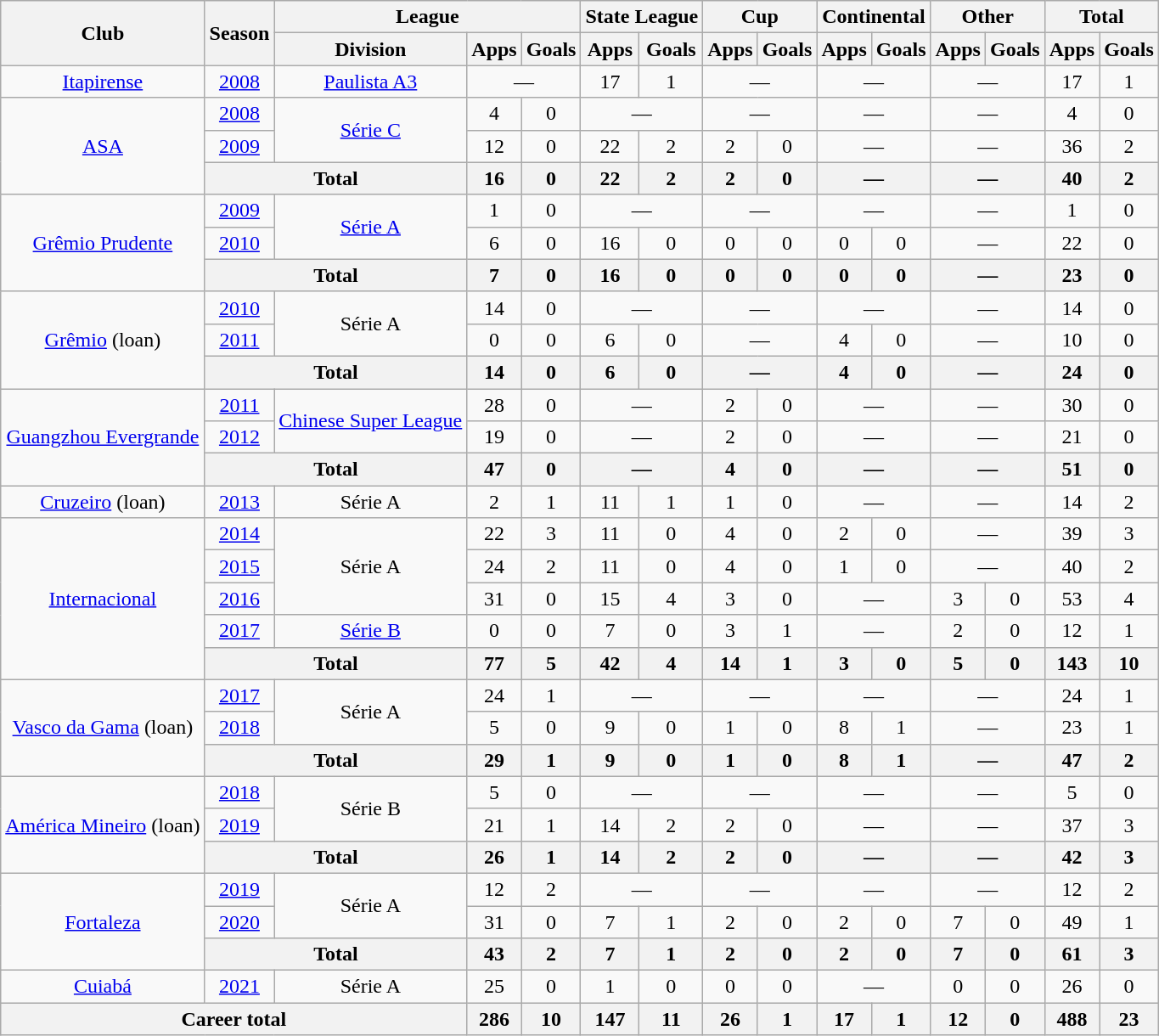<table class="wikitable" style="text-align: center;">
<tr>
<th rowspan="2">Club</th>
<th rowspan="2">Season</th>
<th colspan="3">League</th>
<th colspan="2">State League</th>
<th colspan="2">Cup</th>
<th colspan="2">Continental</th>
<th colspan="2">Other</th>
<th colspan="2">Total</th>
</tr>
<tr>
<th>Division</th>
<th>Apps</th>
<th>Goals</th>
<th>Apps</th>
<th>Goals</th>
<th>Apps</th>
<th>Goals</th>
<th>Apps</th>
<th>Goals</th>
<th>Apps</th>
<th>Goals</th>
<th>Apps</th>
<th>Goals</th>
</tr>
<tr>
<td><a href='#'>Itapirense</a></td>
<td><a href='#'>2008</a></td>
<td><a href='#'>Paulista A3</a></td>
<td colspan=2>—</td>
<td>17</td>
<td>1</td>
<td colspan=2>—</td>
<td colspan=2>—</td>
<td colspan=2>—</td>
<td>17</td>
<td>1</td>
</tr>
<tr>
<td rowspan=3><a href='#'>ASA</a></td>
<td><a href='#'>2008</a></td>
<td rowspan=2><a href='#'>Série C</a></td>
<td>4</td>
<td>0</td>
<td colspan=2>—</td>
<td colspan=2>—</td>
<td colspan=2>—</td>
<td colspan=2>—</td>
<td>4</td>
<td>0</td>
</tr>
<tr>
<td><a href='#'>2009</a></td>
<td>12</td>
<td>0</td>
<td>22</td>
<td>2</td>
<td>2</td>
<td>0</td>
<td colspan=2>—</td>
<td colspan=2>—</td>
<td>36</td>
<td>2</td>
</tr>
<tr>
<th colspan=2>Total</th>
<th>16</th>
<th>0</th>
<th>22</th>
<th>2</th>
<th>2</th>
<th>0</th>
<th colspan=2>—</th>
<th colspan=2>—</th>
<th>40</th>
<th>2</th>
</tr>
<tr>
<td rowspan=3><a href='#'>Grêmio Prudente</a></td>
<td><a href='#'>2009</a></td>
<td rowspan=2><a href='#'>Série A</a></td>
<td>1</td>
<td>0</td>
<td colspan=2>—</td>
<td colspan=2>—</td>
<td colspan=2>—</td>
<td colspan=2>—</td>
<td>1</td>
<td>0</td>
</tr>
<tr>
<td><a href='#'>2010</a></td>
<td>6</td>
<td>0</td>
<td>16</td>
<td>0</td>
<td>0</td>
<td>0</td>
<td>0</td>
<td>0</td>
<td colspan=2>—</td>
<td>22</td>
<td>0</td>
</tr>
<tr>
<th colspan=2>Total</th>
<th>7</th>
<th>0</th>
<th>16</th>
<th>0</th>
<th>0</th>
<th>0</th>
<th>0</th>
<th>0</th>
<th colspan=2>—</th>
<th>23</th>
<th>0</th>
</tr>
<tr>
<td rowspan=3><a href='#'>Grêmio</a> (loan)</td>
<td><a href='#'>2010</a></td>
<td rowspan=2>Série A</td>
<td>14</td>
<td>0</td>
<td colspan=2>—</td>
<td colspan=2>—</td>
<td colspan=2>—</td>
<td colspan=2>—</td>
<td>14</td>
<td>0</td>
</tr>
<tr>
<td><a href='#'>2011</a></td>
<td>0</td>
<td>0</td>
<td>6</td>
<td>0</td>
<td colspan=2>—</td>
<td>4</td>
<td>0</td>
<td colspan=2>—</td>
<td>10</td>
<td>0</td>
</tr>
<tr>
<th colspan=2>Total</th>
<th>14</th>
<th>0</th>
<th>6</th>
<th>0</th>
<th colspan=2>—</th>
<th>4</th>
<th>0</th>
<th colspan=2>—</th>
<th>24</th>
<th>0</th>
</tr>
<tr>
<td rowspan=3><a href='#'>Guangzhou Evergrande</a></td>
<td><a href='#'>2011</a></td>
<td rowspan=2><a href='#'>Chinese Super League</a></td>
<td>28</td>
<td>0</td>
<td colspan=2>—</td>
<td>2</td>
<td>0</td>
<td colspan=2>—</td>
<td colspan=2>—</td>
<td>30</td>
<td>0</td>
</tr>
<tr>
<td><a href='#'>2012</a></td>
<td>19</td>
<td>0</td>
<td colspan=2>—</td>
<td>2</td>
<td>0</td>
<td colspan=2>—</td>
<td colspan=2>—</td>
<td>21</td>
<td>0</td>
</tr>
<tr>
<th colspan=2>Total</th>
<th>47</th>
<th>0</th>
<th colspan=2>—</th>
<th>4</th>
<th>0</th>
<th colspan=2>—</th>
<th colspan=2>—</th>
<th>51</th>
<th>0</th>
</tr>
<tr>
<td><a href='#'>Cruzeiro</a> (loan)</td>
<td><a href='#'>2013</a></td>
<td>Série A</td>
<td>2</td>
<td>1</td>
<td>11</td>
<td>1</td>
<td>1</td>
<td>0</td>
<td colspan=2>—</td>
<td colspan=2>—</td>
<td>14</td>
<td>2</td>
</tr>
<tr>
<td rowspan=5><a href='#'>Internacional</a></td>
<td><a href='#'>2014</a></td>
<td rowspan=3>Série A</td>
<td>22</td>
<td>3</td>
<td>11</td>
<td>0</td>
<td>4</td>
<td>0</td>
<td>2</td>
<td>0</td>
<td colspan=2>—</td>
<td>39</td>
<td>3</td>
</tr>
<tr>
<td><a href='#'>2015</a></td>
<td>24</td>
<td>2</td>
<td>11</td>
<td>0</td>
<td>4</td>
<td>0</td>
<td>1</td>
<td>0</td>
<td colspan=2>—</td>
<td>40</td>
<td>2</td>
</tr>
<tr>
<td><a href='#'>2016</a></td>
<td>31</td>
<td>0</td>
<td>15</td>
<td>4</td>
<td>3</td>
<td>0</td>
<td colspan=2>—</td>
<td>3</td>
<td>0</td>
<td>53</td>
<td>4</td>
</tr>
<tr>
<td><a href='#'>2017</a></td>
<td><a href='#'>Série B</a></td>
<td>0</td>
<td>0</td>
<td>7</td>
<td>0</td>
<td>3</td>
<td>1</td>
<td colspan=2>—</td>
<td>2</td>
<td>0</td>
<td>12</td>
<td>1</td>
</tr>
<tr>
<th colspan=2>Total</th>
<th>77</th>
<th>5</th>
<th>42</th>
<th>4</th>
<th>14</th>
<th>1</th>
<th>3</th>
<th>0</th>
<th>5</th>
<th>0</th>
<th>143</th>
<th>10</th>
</tr>
<tr>
<td rowspan=3><a href='#'>Vasco da Gama</a> (loan)</td>
<td><a href='#'>2017</a></td>
<td rowspan=2>Série A</td>
<td>24</td>
<td>1</td>
<td colspan=2>—</td>
<td colspan=2>—</td>
<td colspan=2>—</td>
<td colspan=2>—</td>
<td>24</td>
<td>1</td>
</tr>
<tr>
<td><a href='#'>2018</a></td>
<td>5</td>
<td>0</td>
<td>9</td>
<td>0</td>
<td>1</td>
<td>0</td>
<td>8</td>
<td>1</td>
<td colspan=2>—</td>
<td>23</td>
<td>1</td>
</tr>
<tr>
<th colspan=2>Total</th>
<th>29</th>
<th>1</th>
<th>9</th>
<th>0</th>
<th>1</th>
<th>0</th>
<th>8</th>
<th>1</th>
<th colspan=2>—</th>
<th>47</th>
<th>2</th>
</tr>
<tr>
<td rowspan=3><a href='#'>América Mineiro</a> (loan)</td>
<td><a href='#'>2018</a></td>
<td rowspan=2>Série B</td>
<td>5</td>
<td>0</td>
<td colspan=2>—</td>
<td colspan=2>—</td>
<td colspan=2>—</td>
<td colspan=2>—</td>
<td>5</td>
<td>0</td>
</tr>
<tr>
<td><a href='#'>2019</a></td>
<td>21</td>
<td>1</td>
<td>14</td>
<td>2</td>
<td>2</td>
<td>0</td>
<td colspan=2>—</td>
<td colspan=2>—</td>
<td>37</td>
<td>3</td>
</tr>
<tr>
<th colspan=2>Total</th>
<th>26</th>
<th>1</th>
<th>14</th>
<th>2</th>
<th>2</th>
<th>0</th>
<th colspan=2>—</th>
<th colspan=2>—</th>
<th>42</th>
<th>3</th>
</tr>
<tr>
<td rowspan=3><a href='#'>Fortaleza</a></td>
<td><a href='#'>2019</a></td>
<td rowspan=2>Série A</td>
<td>12</td>
<td>2</td>
<td colspan=2>—</td>
<td colspan=2>—</td>
<td colspan=2>—</td>
<td colspan=2>—</td>
<td>12</td>
<td>2</td>
</tr>
<tr>
<td><a href='#'>2020</a></td>
<td>31</td>
<td>0</td>
<td>7</td>
<td>1</td>
<td>2</td>
<td>0</td>
<td>2</td>
<td>0</td>
<td>7</td>
<td>0</td>
<td>49</td>
<td>1</td>
</tr>
<tr>
<th colspan=2>Total</th>
<th>43</th>
<th>2</th>
<th>7</th>
<th>1</th>
<th>2</th>
<th>0</th>
<th>2</th>
<th>0</th>
<th>7</th>
<th>0</th>
<th>61</th>
<th>3</th>
</tr>
<tr>
<td><a href='#'>Cuiabá</a></td>
<td><a href='#'>2021</a></td>
<td>Série A</td>
<td>25</td>
<td>0</td>
<td>1</td>
<td>0</td>
<td>0</td>
<td>0</td>
<td colspan=2>—</td>
<td>0</td>
<td>0</td>
<td>26</td>
<td>0</td>
</tr>
<tr>
<th colspan=3><strong>Career total</strong></th>
<th>286</th>
<th>10</th>
<th>147</th>
<th>11</th>
<th>26</th>
<th>1</th>
<th>17</th>
<th>1</th>
<th>12</th>
<th>0</th>
<th>488</th>
<th>23</th>
</tr>
</table>
